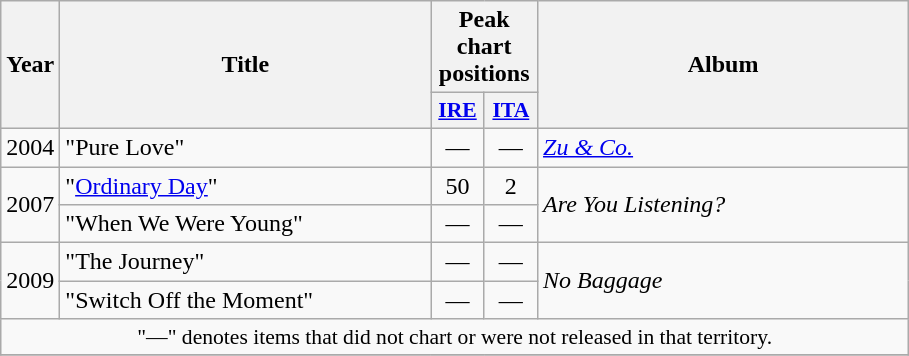<table class="wikitable" style="text-align:center;">
<tr>
<th rowspan="2" style="width:2em;">Year</th>
<th rowspan="2" style="width:15em;">Title</th>
<th colspan="2">Peak chart positions</th>
<th rowspan="2" style="width:15em;">Album</th>
</tr>
<tr>
<th style="width:2em;font-size:90%;"><a href='#'>IRE</a><br></th>
<th style="width:2em;font-size:90%;"><a href='#'>ITA</a><br></th>
</tr>
<tr>
<td>2004</td>
<td style="text-align:left;">"Pure Love" </td>
<td>—</td>
<td>—</td>
<td style="text-align:left;"><em><a href='#'>Zu & Co.</a></em></td>
</tr>
<tr>
<td rowspan="2">2007</td>
<td style="text-align:left;">"<a href='#'>Ordinary Day</a>"</td>
<td>50</td>
<td>2</td>
<td style="text-align:left;" rowspan="2"><em>Are You Listening?</em></td>
</tr>
<tr>
<td style="text-align:left;">"When We Were Young"</td>
<td>—</td>
<td>—</td>
</tr>
<tr>
<td rowspan="2">2009</td>
<td style="text-align:left;">"The Journey"</td>
<td>—</td>
<td>—</td>
<td style="text-align:left;" rowspan="2"><em>No Baggage</em></td>
</tr>
<tr>
<td style="text-align:left;">"Switch Off the Moment"</td>
<td>—</td>
<td>—</td>
</tr>
<tr>
<td align="center" colspan="5" style="font-size:90%">"—" denotes items that did not chart or were not released in that territory.</td>
</tr>
<tr>
</tr>
</table>
